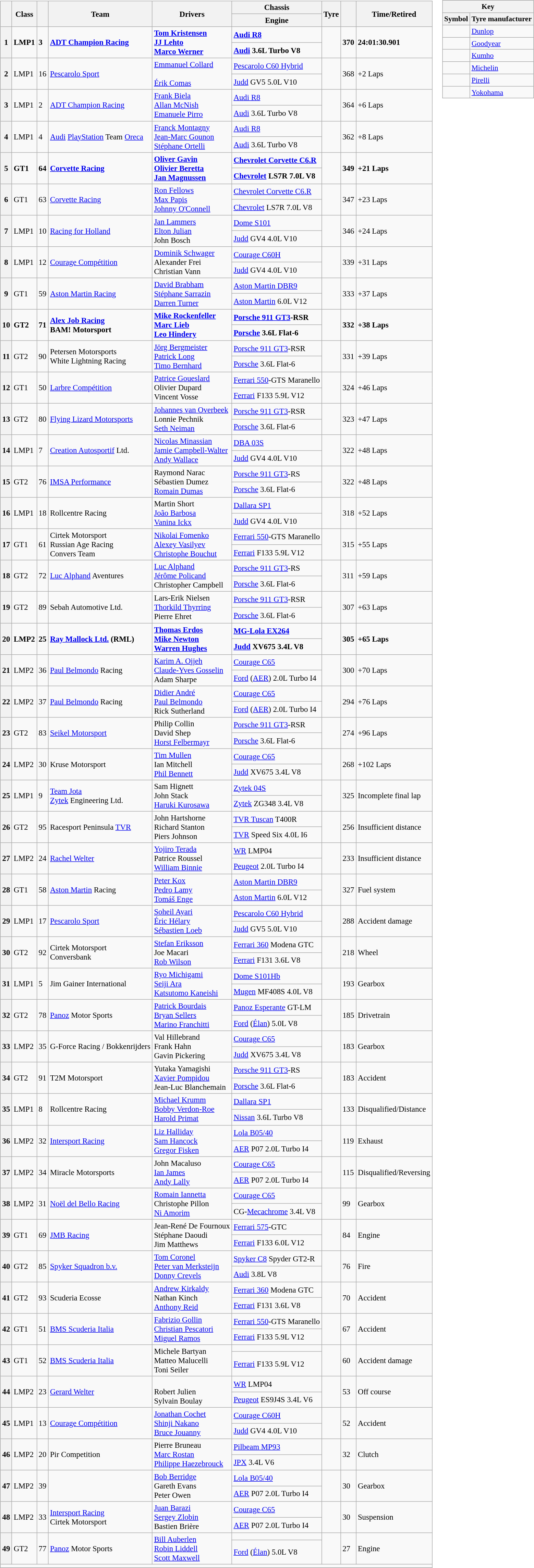<table>
<tr valign="top">
<td><br><table class="wikitable" style="font-size: 95%;">
<tr>
<th rowspan=2></th>
<th rowspan=2>Class</th>
<th rowspan=2></th>
<th rowspan=2>Team</th>
<th rowspan=2>Drivers</th>
<th scope=col>Chassis</th>
<th rowspan=2>Tyre</th>
<th rowspan=2></th>
<th rowspan=2>Time/Retired</th>
</tr>
<tr>
<th>Engine</th>
</tr>
<tr style="font-weight:bold">
<th rowspan=2>1</th>
<td rowspan=2>LMP1</td>
<td rowspan=2>3</td>
<td rowspan=2> <a href='#'>ADT Champion Racing</a></td>
<td rowspan=2> <a href='#'>Tom Kristensen</a><br> <a href='#'>JJ Lehto</a><br> <a href='#'>Marco Werner</a></td>
<td><a href='#'>Audi R8</a></td>
<td rowspan=2></td>
<td rowspan=2>370</td>
<td rowspan=2>24:01:30.901</td>
</tr>
<tr style="font-weight:bold">
<td><a href='#'>Audi</a> 3.6L Turbo V8</td>
</tr>
<tr>
<th rowspan=2>2</th>
<td rowspan=2>LMP1</td>
<td rowspan=2>16</td>
<td rowspan=2> <a href='#'>Pescarolo Sport</a></td>
<td rowspan=2> <a href='#'>Emmanuel Collard</a><br><br> <a href='#'>Érik Comas</a></td>
<td><a href='#'>Pescarolo C60 Hybrid</a></td>
<td rowspan=2></td>
<td rowspan=2>368</td>
<td rowspan=2>+2 Laps</td>
</tr>
<tr>
<td><a href='#'>Judd</a> GV5 5.0L V10</td>
</tr>
<tr>
<th rowspan=2>3</th>
<td rowspan=2>LMP1</td>
<td rowspan=2>2</td>
<td rowspan=2> <a href='#'>ADT Champion Racing</a></td>
<td rowspan=2> <a href='#'>Frank Biela</a><br> <a href='#'>Allan McNish</a><br> <a href='#'>Emanuele Pirro</a></td>
<td><a href='#'>Audi R8</a></td>
<td rowspan=2></td>
<td rowspan=2>364</td>
<td rowspan=2>+6 Laps</td>
</tr>
<tr>
<td><a href='#'>Audi</a> 3.6L Turbo V8</td>
</tr>
<tr>
<th rowspan=2>4</th>
<td rowspan=2>LMP1</td>
<td rowspan=2>4</td>
<td rowspan=2> <a href='#'>Audi</a> <a href='#'>PlayStation</a> Team <a href='#'>Oreca</a></td>
<td rowspan=2> <a href='#'>Franck Montagny</a><br> <a href='#'>Jean-Marc Gounon</a><br> <a href='#'>Stéphane Ortelli</a></td>
<td><a href='#'>Audi R8</a></td>
<td rowspan=2></td>
<td rowspan=2>362</td>
<td rowspan=2>+8 Laps</td>
</tr>
<tr>
<td><a href='#'>Audi</a> 3.6L Turbo V8</td>
</tr>
<tr style="font-weight:bold">
<th rowspan=2>5</th>
<td rowspan=2>GT1</td>
<td rowspan=2>64</td>
<td rowspan=2> <a href='#'>Corvette Racing</a></td>
<td rowspan=2> <a href='#'>Oliver Gavin</a><br> <a href='#'>Olivier Beretta</a><br> <a href='#'>Jan Magnussen</a></td>
<td><a href='#'>Chevrolet Corvette C6.R</a></td>
<td rowspan=2></td>
<td rowspan=2>349</td>
<td rowspan=2>+21 Laps</td>
</tr>
<tr style="font-weight:bold">
<td><a href='#'>Chevrolet</a> LS7R 7.0L V8</td>
</tr>
<tr>
<th rowspan=2>6</th>
<td rowspan=2>GT1</td>
<td rowspan=2>63</td>
<td rowspan=2> <a href='#'>Corvette Racing</a></td>
<td rowspan=2> <a href='#'>Ron Fellows</a><br> <a href='#'>Max Papis</a><br> <a href='#'>Johnny O'Connell</a></td>
<td><a href='#'>Chevrolet Corvette C6.R</a></td>
<td rowspan=2></td>
<td rowspan=2>347</td>
<td rowspan=2>+23 Laps</td>
</tr>
<tr>
<td><a href='#'>Chevrolet</a> LS7R 7.0L V8</td>
</tr>
<tr>
<th rowspan=2>7</th>
<td rowspan=2>LMP1</td>
<td rowspan=2>10</td>
<td rowspan=2> <a href='#'>Racing for Holland</a></td>
<td rowspan=2> <a href='#'>Jan Lammers</a><br> <a href='#'>Elton Julian</a><br> John Bosch</td>
<td><a href='#'>Dome S101</a></td>
<td rowspan=2></td>
<td rowspan=2>346</td>
<td rowspan=2>+24 Laps</td>
</tr>
<tr>
<td><a href='#'>Judd</a> GV4 4.0L V10</td>
</tr>
<tr>
<th rowspan=2>8</th>
<td rowspan=2>LMP1</td>
<td rowspan=2>12</td>
<td rowspan=2> <a href='#'>Courage Compétition</a></td>
<td rowspan=2> <a href='#'>Dominik Schwager</a><br> Alexander Frei<br> Christian Vann</td>
<td><a href='#'>Courage C60H</a></td>
<td rowspan=2></td>
<td rowspan=2>339</td>
<td rowspan=2>+31 Laps</td>
</tr>
<tr>
<td><a href='#'>Judd</a> GV4 4.0L V10</td>
</tr>
<tr>
<th rowspan=2>9</th>
<td rowspan=2>GT1</td>
<td rowspan=2>59</td>
<td rowspan=2> <a href='#'>Aston Martin Racing</a></td>
<td rowspan=2> <a href='#'>David Brabham</a><br> <a href='#'>Stéphane Sarrazin</a><br> <a href='#'>Darren Turner</a></td>
<td><a href='#'>Aston Martin DBR9</a></td>
<td rowspan=2></td>
<td rowspan=2>333</td>
<td rowspan=2>+37 Laps</td>
</tr>
<tr>
<td><a href='#'>Aston Martin</a> 6.0L V12</td>
</tr>
<tr style="font-weight:bold">
<th rowspan=2>10</th>
<td rowspan=2>GT2</td>
<td rowspan=2>71</td>
<td rowspan=2> <a href='#'>Alex Job Racing</a><br> BAM! Motorsport</td>
<td rowspan=2> <a href='#'>Mike Rockenfeller</a><br> <a href='#'>Marc Lieb</a><br>  <a href='#'>Leo Hindery</a></td>
<td><a href='#'>Porsche 911 GT3</a>-RSR</td>
<td rowspan=2></td>
<td rowspan=2>332</td>
<td rowspan=2>+38 Laps</td>
</tr>
<tr style="font-weight:bold">
<td><a href='#'>Porsche</a> 3.6L Flat-6</td>
</tr>
<tr>
<th rowspan=2>11</th>
<td rowspan=2>GT2</td>
<td rowspan=2>90</td>
<td rowspan=2> Petersen Motorsports<br> White Lightning Racing</td>
<td rowspan=2> <a href='#'>Jörg Bergmeister</a><br> <a href='#'>Patrick Long</a><br>  <a href='#'>Timo Bernhard</a></td>
<td><a href='#'>Porsche 911 GT3</a>-RSR</td>
<td rowspan=2></td>
<td rowspan=2>331</td>
<td rowspan=2>+39 Laps</td>
</tr>
<tr>
<td><a href='#'>Porsche</a> 3.6L Flat-6</td>
</tr>
<tr>
<th rowspan=2>12</th>
<td rowspan=2>GT1</td>
<td rowspan=2>50</td>
<td rowspan=2> <a href='#'>Larbre Compétition</a></td>
<td rowspan=2> <a href='#'>Patrice Goueslard</a><br> Olivier Dupard<br> Vincent Vosse</td>
<td><a href='#'>Ferrari 550</a>-GTS Maranello</td>
<td rowspan=2></td>
<td rowspan=2>324</td>
<td rowspan=2>+46 Laps</td>
</tr>
<tr>
<td><a href='#'>Ferrari</a> F133 5.9L V12</td>
</tr>
<tr>
<th rowspan=2>13</th>
<td rowspan=2>GT2</td>
<td rowspan=2>80</td>
<td rowspan=2> <a href='#'>Flying Lizard Motorsports</a></td>
<td rowspan=2> <a href='#'>Johannes van Overbeek</a><br> Lonnie Pechnik<br> <a href='#'>Seth Neiman</a></td>
<td><a href='#'>Porsche 911 GT3</a>-RSR</td>
<td rowspan=2></td>
<td rowspan=2>323</td>
<td rowspan=2>+47 Laps</td>
</tr>
<tr>
<td><a href='#'>Porsche</a> 3.6L Flat-6</td>
</tr>
<tr>
<th rowspan=2>14</th>
<td rowspan=2>LMP1</td>
<td rowspan=2>7</td>
<td rowspan=2> <a href='#'>Creation Autosportif</a> Ltd.</td>
<td rowspan=2> <a href='#'>Nicolas Minassian</a><br> <a href='#'>Jamie Campbell-Walter</a><br> <a href='#'>Andy Wallace</a></td>
<td><a href='#'>DBA 03S</a></td>
<td rowspan=2></td>
<td rowspan=2>322</td>
<td rowspan=2>+48 Laps</td>
</tr>
<tr>
<td><a href='#'>Judd</a> GV4 4.0L V10</td>
</tr>
<tr>
<th rowspan=2>15</th>
<td rowspan=2>GT2</td>
<td rowspan=2>76</td>
<td rowspan=2> <a href='#'>IMSA Performance</a></td>
<td rowspan=2> Raymond Narac<br> Sébastien Dumez<br> <a href='#'>Romain Dumas</a></td>
<td><a href='#'>Porsche 911 GT3</a>-RS</td>
<td rowspan=2></td>
<td rowspan=2>322</td>
<td rowspan=2>+48 Laps</td>
</tr>
<tr>
<td><a href='#'>Porsche</a> 3.6L Flat-6</td>
</tr>
<tr>
<th rowspan=2>16</th>
<td rowspan=2>LMP1</td>
<td rowspan=2>18</td>
<td rowspan=2> Rollcentre Racing</td>
<td rowspan=2> Martin Short<br> <a href='#'>João Barbosa</a><br> <a href='#'>Vanina Ickx</a></td>
<td><a href='#'>Dallara SP1</a></td>
<td rowspan=2></td>
<td rowspan=2>318</td>
<td rowspan=2>+52 Laps</td>
</tr>
<tr>
<td><a href='#'>Judd</a> GV4 4.0L V10</td>
</tr>
<tr>
<th rowspan=2>17</th>
<td rowspan=2>GT1</td>
<td rowspan=2>61</td>
<td rowspan=2> Cirtek Motorsport<br> Russian Age Racing<br> Convers Team</td>
<td rowspan=2> <a href='#'>Nikolai Fomenko</a><br> <a href='#'>Alexey Vasilyev</a><br> <a href='#'>Christophe Bouchut</a></td>
<td><a href='#'>Ferrari 550</a>-GTS Maranello</td>
<td rowspan=2></td>
<td rowspan=2>315</td>
<td rowspan=2>+55 Laps</td>
</tr>
<tr>
<td><a href='#'>Ferrari</a> F133 5.9L V12</td>
</tr>
<tr>
<th rowspan=2>18</th>
<td rowspan=2>GT2</td>
<td rowspan=2>72</td>
<td rowspan=2> <a href='#'>Luc Alphand</a> Aventures</td>
<td rowspan=2> <a href='#'>Luc Alphand</a><br> <a href='#'>Jérôme Policand</a><br> Christopher Campbell</td>
<td><a href='#'>Porsche 911 GT3</a>-RS</td>
<td rowspan=2></td>
<td rowspan=2>311</td>
<td rowspan=2>+59 Laps</td>
</tr>
<tr>
<td><a href='#'>Porsche</a> 3.6L Flat-6</td>
</tr>
<tr>
<th rowspan=2>19</th>
<td rowspan=2>GT2</td>
<td rowspan=2>89</td>
<td rowspan=2> Sebah Automotive Ltd.</td>
<td rowspan=2> Lars-Erik Nielsen<br> <a href='#'>Thorkild Thyrring</a><br> Pierre Ehret</td>
<td><a href='#'>Porsche 911 GT3</a>-RSR</td>
<td rowspan=2></td>
<td rowspan=2>307</td>
<td rowspan=2>+63 Laps</td>
</tr>
<tr>
<td><a href='#'>Porsche</a> 3.6L Flat-6</td>
</tr>
<tr style="font-weight:bold">
<th rowspan=2>20</th>
<td rowspan=2>LMP2</td>
<td rowspan=2>25</td>
<td rowspan=2> <a href='#'>Ray Mallock Ltd.</a> (RML)</td>
<td rowspan=2> <a href='#'>Thomas Erdos</a><br> <a href='#'>Mike Newton</a><br> <a href='#'>Warren Hughes</a></td>
<td><a href='#'>MG-Lola EX264</a></td>
<td rowspan=2></td>
<td rowspan=2>305</td>
<td rowspan=2>+65 Laps</td>
</tr>
<tr style="font-weight:bold">
<td><a href='#'>Judd</a> XV675 3.4L V8</td>
</tr>
<tr>
<th rowspan=2>21</th>
<td rowspan=2>LMP2</td>
<td rowspan=2>36</td>
<td rowspan=2> <a href='#'>Paul Belmondo</a> Racing</td>
<td rowspan=2> <a href='#'>Karim A. Ojjeh</a><br> <a href='#'>Claude-Yves Gosselin</a><br> Adam Sharpe</td>
<td><a href='#'>Courage C65</a></td>
<td rowspan=2></td>
<td rowspan=2>300</td>
<td rowspan=2>+70 Laps</td>
</tr>
<tr>
<td><a href='#'>Ford</a> (<a href='#'>AER</a>) 2.0L Turbo I4</td>
</tr>
<tr>
<th rowspan=2>22</th>
<td rowspan=2>LMP2</td>
<td rowspan=2>37</td>
<td rowspan=2> <a href='#'>Paul Belmondo</a> Racing</td>
<td rowspan=2> <a href='#'>Didier André</a><br> <a href='#'>Paul Belmondo</a><br> Rick Sutherland</td>
<td><a href='#'>Courage C65</a></td>
<td rowspan=2></td>
<td rowspan=2>294</td>
<td rowspan=2>+76 Laps</td>
</tr>
<tr>
<td><a href='#'>Ford</a> (<a href='#'>AER</a>) 2.0L Turbo I4</td>
</tr>
<tr>
<th rowspan=2>23</th>
<td rowspan=2>GT2</td>
<td rowspan=2>83</td>
<td rowspan=2> <a href='#'>Seikel Motorsport</a></td>
<td rowspan=2> Philip Collin<br> David Shep<br> <a href='#'>Horst Felbermayr</a></td>
<td><a href='#'>Porsche 911 GT3</a>-RSR</td>
<td rowspan=2></td>
<td rowspan=2>274</td>
<td rowspan=2>+96 Laps</td>
</tr>
<tr>
<td><a href='#'>Porsche</a> 3.6L Flat-6</td>
</tr>
<tr>
<th rowspan=2>24</th>
<td rowspan=2>LMP2</td>
<td rowspan=2>30</td>
<td rowspan=2> Kruse Motorsport</td>
<td rowspan=2> <a href='#'>Tim Mullen</a><br> Ian Mitchell<br> <a href='#'>Phil Bennett</a></td>
<td><a href='#'>Courage C65</a></td>
<td rowspan=2></td>
<td rowspan=2>268</td>
<td rowspan=2>+102 Laps</td>
</tr>
<tr>
<td><a href='#'>Judd</a> XV675 3.4L V8</td>
</tr>
<tr>
<th rowspan=2>25<br></th>
<td rowspan=2>LMP1</td>
<td rowspan=2>9</td>
<td rowspan=2> <a href='#'>Team Jota</a><br> <a href='#'>Zytek</a> Engineering Ltd.</td>
<td rowspan=2> Sam Hignett<br> John Stack<br> <a href='#'>Haruki Kurosawa</a></td>
<td><a href='#'>Zytek 04S</a></td>
<td rowspan=2></td>
<td rowspan=2>325</td>
<td rowspan=2>Incomplete final lap</td>
</tr>
<tr>
<td><a href='#'>Zytek</a> ZG348 3.4L V8</td>
</tr>
<tr>
<th rowspan=2>26<br></th>
<td rowspan=2>GT2</td>
<td rowspan=2>95</td>
<td rowspan=2> Racesport Peninsula <a href='#'>TVR</a></td>
<td rowspan=2> John Hartshorne<br> Richard Stanton<br> Piers Johnson</td>
<td><a href='#'>TVR Tuscan</a> T400R</td>
<td rowspan=2></td>
<td rowspan=2>256</td>
<td rowspan=2>Insufficient distance</td>
</tr>
<tr>
<td><a href='#'>TVR</a> Speed Six 4.0L I6</td>
</tr>
<tr>
<th rowspan=2>27<br></th>
<td rowspan=2>LMP2</td>
<td rowspan=2>24</td>
<td rowspan=2> <a href='#'>Rachel Welter</a></td>
<td rowspan=2> <a href='#'>Yojiro Terada</a><br> Patrice Roussel<br> <a href='#'>William Binnie</a></td>
<td><a href='#'>WR</a> LMP04</td>
<td rowspan=2></td>
<td rowspan=2>233</td>
<td rowspan=2>Insufficient distance</td>
</tr>
<tr>
<td><a href='#'>Peugeot</a> 2.0L Turbo I4</td>
</tr>
<tr>
<th rowspan=2>28<br></th>
<td rowspan=2>GT1</td>
<td rowspan=2>58</td>
<td rowspan=2> <a href='#'>Aston Martin</a> Racing</td>
<td rowspan=2> <a href='#'>Peter Kox</a><br> <a href='#'>Pedro Lamy</a><br> <a href='#'>Tomáš Enge</a></td>
<td><a href='#'>Aston Martin DBR9</a></td>
<td rowspan=2></td>
<td rowspan=2>327</td>
<td rowspan=2>Fuel system</td>
</tr>
<tr>
<td><a href='#'>Aston Martin</a> 6.0L V12</td>
</tr>
<tr>
<th rowspan=2>29<br></th>
<td rowspan=2>LMP1</td>
<td rowspan=2>17</td>
<td rowspan=2> <a href='#'>Pescarolo Sport</a></td>
<td rowspan=2> <a href='#'>Soheil Ayari</a><br> <a href='#'>Éric Hélary</a><br> <a href='#'>Sébastien Loeb</a></td>
<td><a href='#'>Pescarolo C60 Hybrid</a></td>
<td rowspan=2></td>
<td rowspan=2>288</td>
<td rowspan=2>Accident damage</td>
</tr>
<tr>
<td><a href='#'>Judd</a> GV5 5.0L V10</td>
</tr>
<tr>
<th rowspan=2>30<br></th>
<td rowspan=2>GT2</td>
<td rowspan=2>92</td>
<td rowspan=2> Cirtek Motorsport<br> Conversbank</td>
<td rowspan=2> <a href='#'>Stefan Eriksson</a><br> Joe Macari<br> <a href='#'>Rob Wilson</a></td>
<td><a href='#'>Ferrari 360</a> Modena GTC</td>
<td rowspan=2></td>
<td rowspan=2>218</td>
<td rowspan=2>Wheel</td>
</tr>
<tr>
<td><a href='#'>Ferrari</a> F131 3.6L V8</td>
</tr>
<tr>
<th rowspan=2>31<br></th>
<td rowspan=2>LMP1</td>
<td rowspan=2>5</td>
<td rowspan=2> Jim Gainer International</td>
<td rowspan=2> <a href='#'>Ryo Michigami</a><br> <a href='#'>Seiji Ara</a><br> <a href='#'>Katsutomo Kaneishi</a></td>
<td><a href='#'>Dome S101Hb</a></td>
<td rowspan=2></td>
<td rowspan=2>193</td>
<td rowspan=2>Gearbox</td>
</tr>
<tr>
<td><a href='#'>Mugen</a> MF408S 4.0L V8</td>
</tr>
<tr>
<th rowspan=2>32<br></th>
<td rowspan=2>GT2</td>
<td rowspan=2>78</td>
<td rowspan=2> <a href='#'>Panoz</a> Motor Sports</td>
<td rowspan=2> <a href='#'>Patrick Bourdais</a><br> <a href='#'>Bryan Sellers</a><br> <a href='#'>Marino Franchitti</a></td>
<td><a href='#'>Panoz Esperante</a> GT-LM</td>
<td rowspan=2></td>
<td rowspan=2>185</td>
<td rowspan=2>Drivetrain</td>
</tr>
<tr>
<td><a href='#'>Ford</a> (<a href='#'>Élan</a>) 5.0L V8</td>
</tr>
<tr>
<th rowspan=2>33<br></th>
<td rowspan=2>LMP2</td>
<td rowspan=2>35</td>
<td rowspan=2> G-Force Racing / Bokkenrijders</td>
<td rowspan=2> Val Hillebrand<br> Frank Hahn<br> Gavin Pickering</td>
<td><a href='#'>Courage C65</a></td>
<td rowspan=2></td>
<td rowspan=2>183</td>
<td rowspan=2>Gearbox</td>
</tr>
<tr>
<td><a href='#'>Judd</a> XV675 3.4L V8</td>
</tr>
<tr>
<th rowspan=2>34<br></th>
<td rowspan=2>GT2</td>
<td rowspan=2>91</td>
<td rowspan=2> T2M Motorsport</td>
<td rowspan=2> Yutaka Yamagishi<br> <a href='#'>Xavier Pompidou</a><br> Jean-Luc Blanchemain</td>
<td><a href='#'>Porsche 911 GT3</a>-RS</td>
<td rowspan=2></td>
<td rowspan=2>183</td>
<td rowspan=2>Accident</td>
</tr>
<tr>
<td><a href='#'>Porsche</a> 3.6L Flat-6</td>
</tr>
<tr>
<th rowspan=2>35<br></th>
<td rowspan=2>LMP1</td>
<td rowspan=2>8</td>
<td rowspan=2> Rollcentre Racing</td>
<td rowspan=2> <a href='#'>Michael Krumm</a><br> <a href='#'>Bobby Verdon-Roe</a><br> <a href='#'>Harold Primat</a></td>
<td><a href='#'>Dallara SP1</a></td>
<td rowspan=2></td>
<td rowspan=2>133</td>
<td rowspan=2>Disqualified/Distance</td>
</tr>
<tr>
<td><a href='#'>Nissan</a> 3.6L Turbo V8</td>
</tr>
<tr>
<th rowspan=2>36<br></th>
<td rowspan=2>LMP2</td>
<td rowspan=2>32</td>
<td rowspan=2> <a href='#'>Intersport Racing</a></td>
<td rowspan=2> <a href='#'>Liz Halliday</a><br> <a href='#'>Sam Hancock</a><br> <a href='#'>Gregor Fisken</a></td>
<td><a href='#'>Lola B05/40</a></td>
<td rowspan=2></td>
<td rowspan=2>119</td>
<td rowspan=2>Exhaust</td>
</tr>
<tr>
<td><a href='#'>AER</a> P07 2.0L Turbo I4</td>
</tr>
<tr>
<th rowspan=2>37<br></th>
<td rowspan=2>LMP2</td>
<td rowspan=2>34</td>
<td rowspan=2> Miracle Motorsports</td>
<td rowspan=2> John Macaluso<br> <a href='#'>Ian James</a><br> <a href='#'>Andy Lally</a></td>
<td><a href='#'>Courage C65</a></td>
<td rowspan=2></td>
<td rowspan=2>115</td>
<td rowspan=2>Disqualified/Reversing</td>
</tr>
<tr>
<td><a href='#'>AER</a> P07 2.0L Turbo I4</td>
</tr>
<tr>
<th rowspan=2>38<br></th>
<td rowspan=2>LMP2</td>
<td rowspan=2>31</td>
<td rowspan=2> <a href='#'>Noël del Bello Racing</a></td>
<td rowspan=2> <a href='#'>Romain Iannetta</a><br> Christophe Pillon<br> <a href='#'>Ni Amorim</a></td>
<td><a href='#'>Courage C65</a></td>
<td rowspan=2></td>
<td rowspan=2>99</td>
<td rowspan=2>Gearbox</td>
</tr>
<tr>
<td>CG-<a href='#'>Mecachrome</a> 3.4L V8</td>
</tr>
<tr>
<th rowspan=2>39<br></th>
<td rowspan=2>GT1</td>
<td rowspan=2>69</td>
<td rowspan=2> <a href='#'>JMB Racing</a></td>
<td rowspan=2> Jean-René De Fournoux<br> Stéphane Daoudi<br> Jim Matthews</td>
<td><a href='#'>Ferrari 575</a>-GTC</td>
<td rowspan=2></td>
<td rowspan=2>84</td>
<td rowspan=2>Engine</td>
</tr>
<tr>
<td><a href='#'>Ferrari</a> F133 6.0L V12</td>
</tr>
<tr>
<th rowspan=2>40<br></th>
<td rowspan=2>GT2</td>
<td rowspan=2>85</td>
<td rowspan=2> <a href='#'>Spyker Squadron b.v.</a></td>
<td rowspan=2> <a href='#'>Tom Coronel</a><br> <a href='#'>Peter van Merksteijn</a><br> <a href='#'>Donny Crevels</a></td>
<td><a href='#'>Spyker C8</a> Spyder GT2-R</td>
<td rowspan=2></td>
<td rowspan=2>76</td>
<td rowspan=2>Fire</td>
</tr>
<tr>
<td><a href='#'>Audi</a> 3.8L V8</td>
</tr>
<tr>
<th rowspan=2>41<br></th>
<td rowspan=2>GT2</td>
<td rowspan=2>93</td>
<td rowspan=2> Scuderia Ecosse</td>
<td rowspan=2> <a href='#'>Andrew Kirkaldy</a><br> Nathan Kinch<br> <a href='#'>Anthony Reid</a></td>
<td><a href='#'>Ferrari 360</a> Modena GTC</td>
<td rowspan=2></td>
<td rowspan=2>70</td>
<td rowspan=2>Accident</td>
</tr>
<tr>
<td><a href='#'>Ferrari</a> F131 3.6L V8</td>
</tr>
<tr>
<th rowspan=2>42<br></th>
<td rowspan=2>GT1</td>
<td rowspan=2>51</td>
<td rowspan=2> <a href='#'>BMS Scuderia Italia</a></td>
<td rowspan=2> <a href='#'>Fabrizio Gollin</a><br> <a href='#'>Christian Pescatori</a><br> <a href='#'>Miguel Ramos</a></td>
<td><a href='#'>Ferrari 550</a>-GTS Maranello</td>
<td rowspan=2></td>
<td rowspan=2>67</td>
<td rowspan=2>Accident</td>
</tr>
<tr>
<td><a href='#'>Ferrari</a> F133 5.9L V12</td>
</tr>
<tr>
<th rowspan=2>43<br></th>
<td rowspan=2>GT1</td>
<td rowspan=2>52</td>
<td rowspan=2> <a href='#'>BMS Scuderia Italia</a></td>
<td rowspan=2> Michele Bartyan<br> Matteo Malucelli<br> Toni Seiler</td>
<td></td>
<td rowspan=2></td>
<td rowspan=2>60</td>
<td rowspan=2>Accident damage</td>
</tr>
<tr>
<td><a href='#'>Ferrari</a> F133 5.9L V12</td>
</tr>
<tr>
<th rowspan=2>44<br></th>
<td rowspan=2>LMP2</td>
<td rowspan=2>23</td>
<td rowspan=2> <a href='#'>Gerard Welter</a></td>
<td rowspan=2><br> Robert Julien<br> Sylvain Boulay</td>
<td><a href='#'>WR</a> LMP04</td>
<td rowspan=2></td>
<td rowspan=2>53</td>
<td rowspan=2>Off course</td>
</tr>
<tr>
<td><a href='#'>Peugeot</a> ES9J4S 3.4L V6</td>
</tr>
<tr>
<th rowspan=2>45<br></th>
<td rowspan=2>LMP1</td>
<td rowspan=2>13</td>
<td rowspan=2> <a href='#'>Courage Compétition</a></td>
<td rowspan=2> <a href='#'>Jonathan Cochet</a><br> <a href='#'>Shinji Nakano</a><br> <a href='#'>Bruce Jouanny</a></td>
<td><a href='#'>Courage C60H</a></td>
<td rowspan=2></td>
<td rowspan=2>52</td>
<td rowspan=2>Accident</td>
</tr>
<tr>
<td><a href='#'>Judd</a> GV4 4.0L V10</td>
</tr>
<tr>
<th rowspan=2>46<br></th>
<td rowspan=2>LMP2</td>
<td rowspan=2>20</td>
<td rowspan=2> Pir Competition</td>
<td rowspan=2> Pierre Bruneau<br> <a href='#'>Marc Rostan</a><br> <a href='#'>Philippe Haezebrouck</a></td>
<td><a href='#'>Pilbeam MP93</a></td>
<td rowspan=2></td>
<td rowspan=2>32</td>
<td rowspan=2>Clutch</td>
</tr>
<tr>
<td><a href='#'>JPX</a> 3.4L V6</td>
</tr>
<tr>
<th rowspan=2>47<br></th>
<td rowspan=2>LMP2</td>
<td rowspan=2>39</td>
<td rowspan=2></td>
<td rowspan=2> <a href='#'>Bob Berridge</a><br> Gareth Evans<br> Peter Owen</td>
<td><a href='#'>Lola B05/40</a></td>
<td rowspan=2></td>
<td rowspan=2>30</td>
<td rowspan=2>Gearbox</td>
</tr>
<tr>
<td><a href='#'>AER</a> P07 2.0L Turbo I4</td>
</tr>
<tr>
<th rowspan=2>48<br></th>
<td rowspan=2>LMP2</td>
<td rowspan=2>33</td>
<td rowspan=2> <a href='#'>Intersport Racing</a><br> Cirtek Motorsport</td>
<td rowspan=2> <a href='#'>Juan Barazi</a><br> <a href='#'>Sergey Zlobin</a><br> Bastien Brière</td>
<td><a href='#'>Courage C65</a></td>
<td rowspan=2></td>
<td rowspan=2>30</td>
<td rowspan=2>Suspension</td>
</tr>
<tr>
<td><a href='#'>AER</a> P07 2.0L Turbo I4</td>
</tr>
<tr>
<th rowspan=2>49<br></th>
<td rowspan=2>GT2</td>
<td rowspan=2>77</td>
<td rowspan=2> <a href='#'>Panoz</a> Motor Sports</td>
<td rowspan=2> <a href='#'>Bill Auberlen</a><br> <a href='#'>Robin Liddell</a><br> <a href='#'>Scott Maxwell</a></td>
<td></td>
<td rowspan=2></td>
<td rowspan=2>27</td>
<td rowspan=2>Engine</td>
</tr>
<tr>
<td><a href='#'>Ford</a> (<a href='#'>Élan</a>) 5.0L V8</td>
</tr>
<tr>
<td colspan="11"></td>
</tr>
<tr class="sortbottom">
</tr>
</table>
</td>
<td><br><table style="margin-right:0; font-size:90%" class="wikitable">
<tr>
<th scope="col" colspan=2>Key</th>
</tr>
<tr>
<th scope="col">Symbol</th>
<th scope="col">Tyre manufacturer</th>
</tr>
<tr>
<td></td>
<td><a href='#'>Dunlop</a></td>
</tr>
<tr>
<td></td>
<td><a href='#'>Goodyear</a></td>
</tr>
<tr>
<td></td>
<td><a href='#'>Kumho</a></td>
</tr>
<tr>
<td></td>
<td><a href='#'>Michelin</a></td>
</tr>
<tr>
<td></td>
<td><a href='#'>Pirelli</a></td>
</tr>
<tr>
<td></td>
<td><a href='#'>Yokohama</a></td>
</tr>
</table>
</td>
</tr>
</table>
